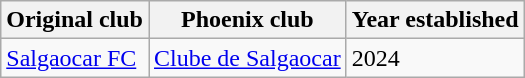<table class="wikitable">
<tr>
<th>Original club</th>
<th>Phoenix club</th>
<th>Year established</th>
</tr>
<tr>
<td><a href='#'>Salgaocar FC</a></td>
<td><a href='#'>Clube de Salgaocar</a></td>
<td>2024</td>
</tr>
</table>
